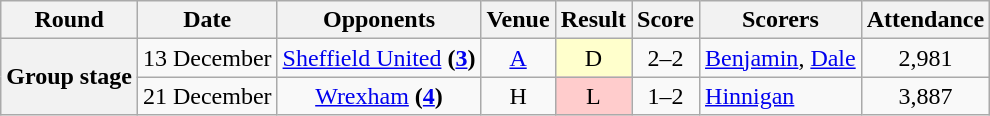<table class="wikitable" style="text-align:center">
<tr>
<th>Round</th>
<th>Date</th>
<th>Opponents</th>
<th>Venue</th>
<th>Result</th>
<th>Score</th>
<th>Scorers</th>
<th>Attendance</th>
</tr>
<tr>
<th rowspan=2>Group stage</th>
<td>13 December</td>
<td><a href='#'>Sheffield United</a> <strong>(<a href='#'>3</a>)</strong></td>
<td><a href='#'>A</a></td>
<td style="background-color:#FFFFCC">D</td>
<td>2–2</td>
<td align="left"><a href='#'>Benjamin</a>, <a href='#'>Dale</a></td>
<td>2,981</td>
</tr>
<tr>
<td>21 December</td>
<td><a href='#'>Wrexham</a> <strong>(<a href='#'>4</a>)</strong></td>
<td>H</td>
<td style="background-color:#FFCCCC">L</td>
<td>1–2</td>
<td align="left"><a href='#'>Hinnigan</a></td>
<td>3,887</td>
</tr>
</table>
